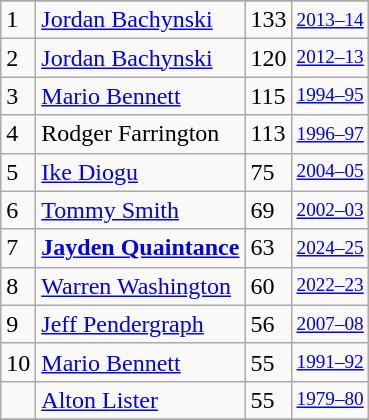<table class="wikitable">
<tr>
</tr>
<tr>
<td>1</td>
<td><a href='#'>Jordan Bachynski</a></td>
<td>133</td>
<td style="font-size:80%;"><a href='#'>2013–14</a></td>
</tr>
<tr>
<td>2</td>
<td><a href='#'>Jordan Bachynski</a></td>
<td>120</td>
<td style="font-size:80%;"><a href='#'>2012–13</a></td>
</tr>
<tr>
<td>3</td>
<td><a href='#'>Mario Bennett</a></td>
<td>115</td>
<td style="font-size:80%;"><a href='#'>1994–95</a></td>
</tr>
<tr>
<td>4</td>
<td>Rodger Farrington</td>
<td>113</td>
<td style="font-size:80%;"><a href='#'>1996–97</a></td>
</tr>
<tr>
<td>5</td>
<td><a href='#'>Ike Diogu</a></td>
<td>75</td>
<td style="font-size:80%;"><a href='#'>2004–05</a></td>
</tr>
<tr>
<td>6</td>
<td><a href='#'>Tommy Smith</a></td>
<td>69</td>
<td style="font-size:80%;"><a href='#'>2002–03</a></td>
</tr>
<tr>
<td>7</td>
<td><strong><a href='#'>Jayden Quaintance</a></strong></td>
<td>63</td>
<td style="font-size:80%;"><a href='#'>2024–25</a></td>
</tr>
<tr>
<td>8</td>
<td><a href='#'>Warren Washington</a></td>
<td>60</td>
<td style="font-size:80%;"><a href='#'>2022–23</a></td>
</tr>
<tr>
<td>9</td>
<td><a href='#'>Jeff Pendergraph</a></td>
<td>56</td>
<td style="font-size:80%;"><a href='#'>2007–08</a></td>
</tr>
<tr>
<td>10</td>
<td><a href='#'>Mario Bennett</a></td>
<td>55</td>
<td style="font-size:80%;"><a href='#'>1991–92</a></td>
</tr>
<tr>
<td></td>
<td><a href='#'>Alton Lister</a></td>
<td>55</td>
<td style="font-size:80%;"><a href='#'>1979–80</a></td>
</tr>
<tr>
</tr>
</table>
